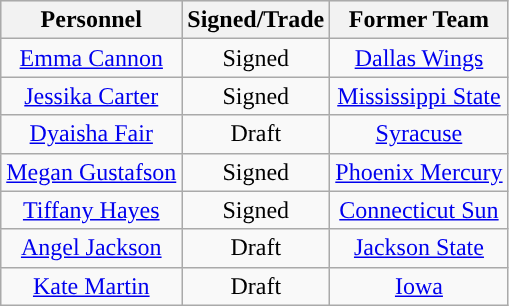<table class="wikitable" style="text-align: center">
<tr align="center" bgcolor="#dddddd">
<th><strong>Personnel</strong></th>
<th><strong>Signed/Trade</strong></th>
<th><strong>Former Team</strong></th>
</tr>
<tr>
<td><a href='#'>Emma Cannon</a></td>
<td>Signed</td>
<td><a href='#'>Dallas Wings</a></td>
</tr>
<tr>
<td><a href='#'>Jessika Carter</a></td>
<td>Signed</td>
<td><a href='#'>Mississippi State</a></td>
</tr>
<tr>
<td><a href='#'>Dyaisha Fair</a></td>
<td>Draft</td>
<td><a href='#'>Syracuse</a></td>
</tr>
<tr>
<td><a href='#'>Megan Gustafson</a></td>
<td>Signed</td>
<td><a href='#'>Phoenix Mercury</a></td>
</tr>
<tr>
<td><a href='#'>Tiffany Hayes</a></td>
<td>Signed</td>
<td><a href='#'>Connecticut Sun</a></td>
</tr>
<tr>
<td><a href='#'>Angel Jackson</a></td>
<td>Draft</td>
<td><a href='#'>Jackson State</a></td>
</tr>
<tr>
<td><a href='#'>Kate Martin</a></td>
<td>Draft</td>
<td><a href='#'>Iowa</a></td>
</tr>
</table>
